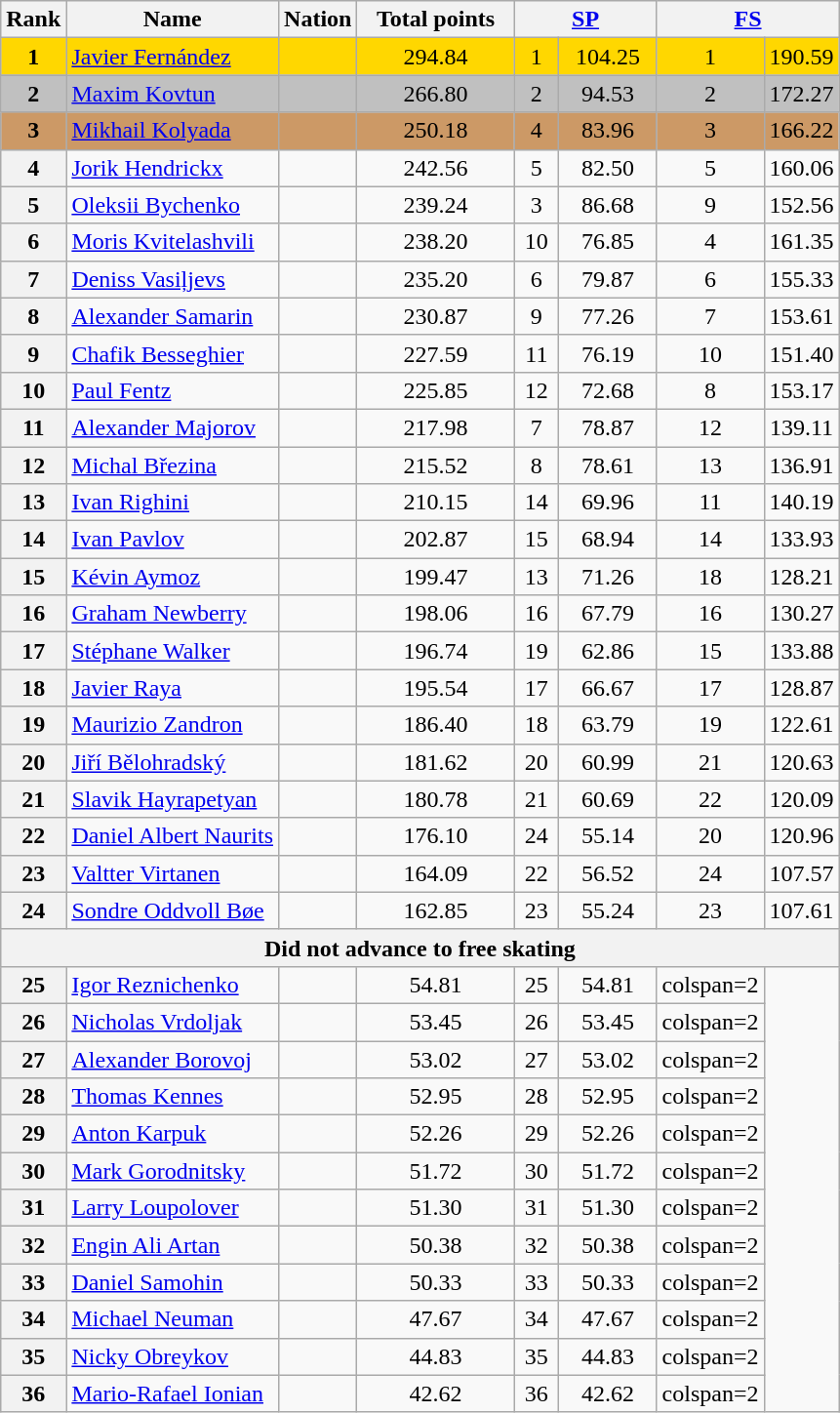<table class="wikitable sortable">
<tr>
<th>Rank</th>
<th>Name</th>
<th>Nation</th>
<th width="100px">Total points</th>
<th colspan="2" width="90px"><a href='#'>SP</a></th>
<th colspan="2" width="90px"><a href='#'>FS</a></th>
</tr>
<tr bgcolor="gold">
<td align="center" bgcolor="gold"><strong>1</strong></td>
<td><a href='#'>Javier Fernández</a></td>
<td></td>
<td align="center">294.84</td>
<td align="center">1</td>
<td align="center">104.25</td>
<td align="center">1</td>
<td align="center">190.59</td>
</tr>
<tr bgcolor="silver">
<td align="center" bgcolor="silver"><strong>2</strong></td>
<td><a href='#'>Maxim Kovtun</a></td>
<td></td>
<td align="center">266.80</td>
<td align="center">2</td>
<td align="center">94.53</td>
<td align="center">2</td>
<td align="center">172.27</td>
</tr>
<tr bgcolor="#cc9966">
<td align="center" bgcolor="#cc9966"><strong>3</strong></td>
<td><a href='#'>Mikhail Kolyada</a></td>
<td></td>
<td align="center">250.18</td>
<td align="center">4</td>
<td align="center">83.96</td>
<td align="center">3</td>
<td align="center">166.22</td>
</tr>
<tr>
<th>4</th>
<td><a href='#'>Jorik Hendrickx</a></td>
<td></td>
<td align="center">242.56</td>
<td align="center">5</td>
<td align="center">82.50</td>
<td align="center">5</td>
<td align="center">160.06</td>
</tr>
<tr>
<th>5</th>
<td><a href='#'>Oleksii Bychenko</a></td>
<td></td>
<td align="center">239.24</td>
<td align="center">3</td>
<td align="center">86.68</td>
<td align="center">9</td>
<td align="center">152.56</td>
</tr>
<tr>
<th>6</th>
<td><a href='#'>Moris Kvitelashvili</a></td>
<td></td>
<td align="center">238.20</td>
<td align="center">10</td>
<td align="center">76.85</td>
<td align="center">4</td>
<td align="center">161.35</td>
</tr>
<tr>
<th>7</th>
<td><a href='#'>Deniss Vasiļjevs</a></td>
<td></td>
<td align="center">235.20</td>
<td align="center">6</td>
<td align="center">79.87</td>
<td align="center">6</td>
<td align="center">155.33</td>
</tr>
<tr>
<th>8</th>
<td><a href='#'>Alexander Samarin</a></td>
<td></td>
<td align="center">230.87</td>
<td align="center">9</td>
<td align="center">77.26</td>
<td align="center">7</td>
<td align="center">153.61</td>
</tr>
<tr>
<th>9</th>
<td><a href='#'>Chafik Besseghier</a></td>
<td></td>
<td align="center">227.59</td>
<td align="center">11</td>
<td align="center">76.19</td>
<td align="center">10</td>
<td align="center">151.40</td>
</tr>
<tr>
<th>10</th>
<td><a href='#'>Paul Fentz</a></td>
<td></td>
<td align="center">225.85</td>
<td align="center">12</td>
<td align="center">72.68</td>
<td align="center">8</td>
<td align="center">153.17</td>
</tr>
<tr>
<th>11</th>
<td><a href='#'>Alexander Majorov</a></td>
<td></td>
<td align="center">217.98</td>
<td align="center">7</td>
<td align="center">78.87</td>
<td align="center">12</td>
<td align="center">139.11</td>
</tr>
<tr>
<th>12</th>
<td><a href='#'>Michal Březina</a></td>
<td></td>
<td align="center">215.52</td>
<td align="center">8</td>
<td align="center">78.61</td>
<td align="center">13</td>
<td align="center">136.91</td>
</tr>
<tr>
<th>13</th>
<td><a href='#'>Ivan Righini</a></td>
<td></td>
<td align="center">210.15</td>
<td align="center">14</td>
<td align="center">69.96</td>
<td align="center">11</td>
<td align="center">140.19</td>
</tr>
<tr>
<th>14</th>
<td><a href='#'>Ivan Pavlov</a></td>
<td></td>
<td align="center">202.87</td>
<td align="center">15</td>
<td align="center">68.94</td>
<td align="center">14</td>
<td align="center">133.93</td>
</tr>
<tr>
<th>15</th>
<td><a href='#'>Kévin Aymoz</a></td>
<td></td>
<td align="center">199.47</td>
<td align="center">13</td>
<td align="center">71.26</td>
<td align="center">18</td>
<td align="center">128.21</td>
</tr>
<tr>
<th>16</th>
<td><a href='#'>Graham Newberry</a></td>
<td></td>
<td align="center">198.06</td>
<td align="center">16</td>
<td align="center">67.79</td>
<td align="center">16</td>
<td align="center">130.27</td>
</tr>
<tr>
<th>17</th>
<td><a href='#'>Stéphane Walker</a></td>
<td></td>
<td align="center">196.74</td>
<td align="center">19</td>
<td align="center">62.86</td>
<td align="center">15</td>
<td align="center">133.88</td>
</tr>
<tr>
<th>18</th>
<td><a href='#'>Javier Raya</a></td>
<td></td>
<td align="center">195.54</td>
<td align="center">17</td>
<td align="center">66.67</td>
<td align="center">17</td>
<td align="center">128.87</td>
</tr>
<tr>
<th>19</th>
<td><a href='#'>Maurizio Zandron</a></td>
<td></td>
<td align="center">186.40</td>
<td align="center">18</td>
<td align="center">63.79</td>
<td align="center">19</td>
<td align="center">122.61</td>
</tr>
<tr>
<th>20</th>
<td><a href='#'>Jiří Bělohradský</a></td>
<td></td>
<td align="center">181.62</td>
<td align="center">20</td>
<td align="center">60.99</td>
<td align="center">21</td>
<td align="center">120.63</td>
</tr>
<tr>
<th>21</th>
<td><a href='#'>Slavik Hayrapetyan</a></td>
<td></td>
<td align="center">180.78</td>
<td align="center">21</td>
<td align="center">60.69</td>
<td align="center">22</td>
<td align="center">120.09</td>
</tr>
<tr>
<th>22</th>
<td><a href='#'>Daniel Albert Naurits</a></td>
<td></td>
<td align="center">176.10</td>
<td align="center">24</td>
<td align="center">55.14</td>
<td align="center">20</td>
<td align="center">120.96</td>
</tr>
<tr>
<th>23</th>
<td><a href='#'>Valtter Virtanen</a></td>
<td></td>
<td align="center">164.09</td>
<td align="center">22</td>
<td align="center">56.52</td>
<td align="center">24</td>
<td align="center">107.57</td>
</tr>
<tr>
<th>24</th>
<td><a href='#'>Sondre Oddvoll Bøe</a></td>
<td></td>
<td align="center">162.85</td>
<td align="center">23</td>
<td align="center">55.24</td>
<td align="center">23</td>
<td align="center">107.61</td>
</tr>
<tr>
<th colspan=8>Did not advance to free skating</th>
</tr>
<tr>
<th>25</th>
<td><a href='#'>Igor Reznichenko</a></td>
<td></td>
<td align="center">54.81</td>
<td align="center">25</td>
<td align="center">54.81</td>
<td>colspan=2 </td>
</tr>
<tr>
<th>26</th>
<td><a href='#'>Nicholas Vrdoljak</a></td>
<td></td>
<td align="center">53.45</td>
<td align="center">26</td>
<td align="center">53.45</td>
<td>colspan=2 </td>
</tr>
<tr>
<th>27</th>
<td><a href='#'>Alexander Borovoj</a></td>
<td></td>
<td align="center">53.02</td>
<td align="center">27</td>
<td align="center">53.02</td>
<td>colspan=2 </td>
</tr>
<tr>
<th>28</th>
<td><a href='#'>Thomas Kennes</a></td>
<td></td>
<td align="center">52.95</td>
<td align="center">28</td>
<td align="center">52.95</td>
<td>colspan=2 </td>
</tr>
<tr>
<th>29</th>
<td><a href='#'>Anton Karpuk</a></td>
<td></td>
<td align="center">52.26</td>
<td align="center">29</td>
<td align="center">52.26</td>
<td>colspan=2 </td>
</tr>
<tr>
<th>30</th>
<td><a href='#'>Mark Gorodnitsky</a></td>
<td></td>
<td align="center">51.72</td>
<td align="center">30</td>
<td align="center">51.72</td>
<td>colspan=2 </td>
</tr>
<tr>
<th>31</th>
<td><a href='#'>Larry Loupolover</a></td>
<td></td>
<td align="center">51.30</td>
<td align="center">31</td>
<td align="center">51.30</td>
<td>colspan=2 </td>
</tr>
<tr>
<th>32</th>
<td><a href='#'>Engin Ali Artan</a></td>
<td></td>
<td align="center">50.38</td>
<td align="center">32</td>
<td align="center">50.38</td>
<td>colspan=2 </td>
</tr>
<tr>
<th>33</th>
<td><a href='#'>Daniel Samohin</a></td>
<td></td>
<td align="center">50.33</td>
<td align="center">33</td>
<td align="center">50.33</td>
<td>colspan=2 </td>
</tr>
<tr>
<th>34</th>
<td><a href='#'>Michael Neuman</a></td>
<td></td>
<td align="center">47.67</td>
<td align="center">34</td>
<td align="center">47.67</td>
<td>colspan=2 </td>
</tr>
<tr>
<th>35</th>
<td><a href='#'>Nicky Obreykov</a></td>
<td></td>
<td align="center">44.83</td>
<td align="center">35</td>
<td align="center">44.83</td>
<td>colspan=2 </td>
</tr>
<tr>
<th>36</th>
<td><a href='#'>Mario-Rafael Ionian</a></td>
<td></td>
<td align="center">42.62</td>
<td align="center">36</td>
<td align="center">42.62</td>
<td>colspan=2 </td>
</tr>
</table>
